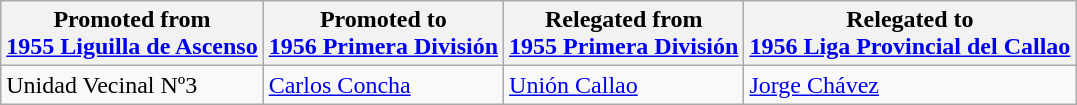<table class="wikitable">
<tr>
<th>Promoted from<br><a href='#'>1955 Liguilla de Ascenso</a></th>
<th>Promoted to<br><a href='#'>1956 Primera División</a></th>
<th>Relegated from<br><a href='#'>1955 Primera División</a></th>
<th>Relegated to<br><a href='#'>1956 Liga Provincial del Callao</a></th>
</tr>
<tr>
<td> Unidad Vecinal Nº3 </td>
<td> <a href='#'>Carlos Concha</a> </td>
<td> <a href='#'>Unión Callao</a> </td>
<td> <a href='#'>Jorge Chávez</a> </td>
</tr>
</table>
